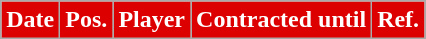<table class="wikitable plainrowheaders sortable">
<tr>
<th style="background:#DD0000; color:#FFFFFF; ">Date</th>
<th style="background:#DD0000; color:#FFFFFF; ">Pos.</th>
<th style="background:#DD0000; color:#FFFFFF; ">Player</th>
<th style="background:#DD0000; color:#FFFFFF; ">Contracted until</th>
<th style="background:#DD0000; color:#FFFFFF; ">Ref.</th>
</tr>
</table>
